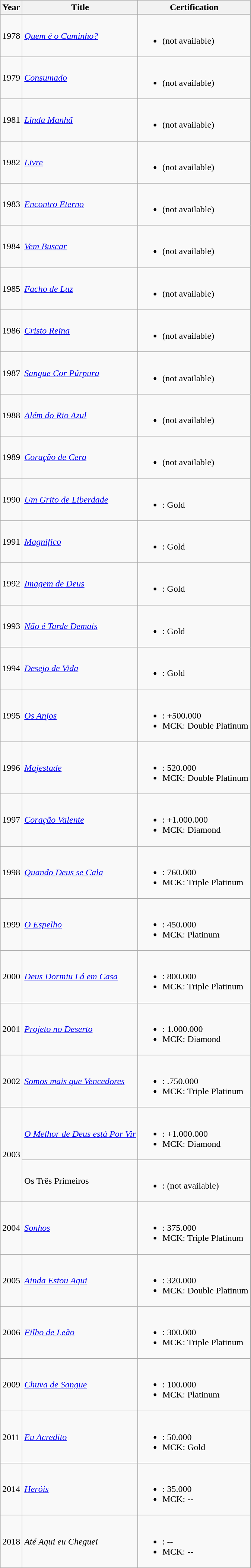<table class="wikitable">
<tr>
<th>Year</th>
<th>Title</th>
<th>Certification</th>
</tr>
<tr>
<td>1978</td>
<td><em><a href='#'>Quem é o Caminho?</a></em></td>
<td><br><ul><li> (not available)</li></ul></td>
</tr>
<tr>
<td>1979</td>
<td><em><a href='#'>Consumado</a></em></td>
<td><br><ul><li> (not available)</li></ul></td>
</tr>
<tr>
<td>1981</td>
<td><em><a href='#'>Linda Manhã</a></em></td>
<td><br><ul><li> (not available)</li></ul></td>
</tr>
<tr>
<td>1982</td>
<td><em><a href='#'>Livre</a></em></td>
<td><br><ul><li> (not available)</li></ul></td>
</tr>
<tr>
<td>1983</td>
<td><em><a href='#'>Encontro Eterno</a></em></td>
<td><br><ul><li> (not available)</li></ul></td>
</tr>
<tr>
<td>1984</td>
<td><em><a href='#'>Vem Buscar</a></em></td>
<td><br><ul><li> (not available)</li></ul></td>
</tr>
<tr>
<td>1985</td>
<td><em><a href='#'>Facho de Luz</a></em></td>
<td><br><ul><li> (not available)</li></ul></td>
</tr>
<tr>
<td>1986</td>
<td><em><a href='#'>Cristo Reina</a></em></td>
<td><br><ul><li> (not available)</li></ul></td>
</tr>
<tr>
<td>1987</td>
<td><em><a href='#'>Sangue Cor Púrpura</a></em></td>
<td><br><ul><li> (not available)</li></ul></td>
</tr>
<tr>
<td>1988</td>
<td><em><a href='#'>Além do Rio Azul</a></em></td>
<td><br><ul><li> (not available)</li></ul></td>
</tr>
<tr>
<td>1989</td>
<td><em><a href='#'>Coração de Cera</a></em></td>
<td><br><ul><li> (not available)</li></ul></td>
</tr>
<tr>
<td>1990</td>
<td><em><a href='#'>Um Grito de Liberdade</a></em></td>
<td><br><ul><li>: Gold</li></ul></td>
</tr>
<tr>
<td>1991</td>
<td><em><a href='#'>Magnífico</a></em></td>
<td><br><ul><li>: Gold</li></ul></td>
</tr>
<tr>
<td>1992</td>
<td><em><a href='#'>Imagem de Deus</a></em></td>
<td><br><ul><li>: Gold</li></ul></td>
</tr>
<tr>
<td>1993</td>
<td><em><a href='#'>Não é Tarde Demais</a></em></td>
<td><br><ul><li>: Gold</li></ul></td>
</tr>
<tr>
<td>1994</td>
<td><em><a href='#'>Desejo de Vida</a></em></td>
<td><br><ul><li>: Gold</li></ul></td>
</tr>
<tr>
<td>1995</td>
<td><em><a href='#'>Os Anjos</a></em></td>
<td><br><ul><li>: +500.000</li><li>MCK: Double Platinum</li></ul></td>
</tr>
<tr>
<td>1996</td>
<td><em><a href='#'>Majestade</a></em></td>
<td><br><ul><li>: 520.000</li><li>MCK: Double Platinum</li></ul></td>
</tr>
<tr>
<td>1997</td>
<td><em><a href='#'>Coração Valente</a></em></td>
<td><br><ul><li>: +1.000.000</li><li>MCK: Diamond</li></ul></td>
</tr>
<tr>
<td>1998</td>
<td><em><a href='#'>Quando Deus se Cala</a></em></td>
<td><br><ul><li>: 760.000</li><li>MCK: Triple Platinum</li></ul></td>
</tr>
<tr>
<td>1999</td>
<td><em><a href='#'>O Espelho</a></em></td>
<td><br><ul><li>: 450.000</li><li>MCK: Platinum</li></ul></td>
</tr>
<tr>
<td>2000</td>
<td><em><a href='#'>Deus Dormiu Lá em Casa</a></em></td>
<td><br><ul><li>: 800.000</li><li>MCK: Triple Platinum</li></ul></td>
</tr>
<tr>
<td>2001</td>
<td><em><a href='#'>Projeto no Deserto</a></em></td>
<td><br><ul><li>: 1.000.000</li><li>MCK: Diamond</li></ul></td>
</tr>
<tr>
<td>2002</td>
<td><em><a href='#'>Somos mais que Vencedores</a></em></td>
<td><br><ul><li>: .750.000</li><li>MCK: Triple Platinum</li></ul></td>
</tr>
<tr>
<td rowspan="2">2003</td>
<td><em><a href='#'>O Melhor de Deus está Por Vir</a></em></td>
<td><br><ul><li>: +1.000.000</li><li>MCK: Diamond</li></ul></td>
</tr>
<tr>
<td>Os Três Primeiros</td>
<td><br><ul><li>: (not available)</li></ul></td>
</tr>
<tr>
<td>2004</td>
<td><em><a href='#'>Sonhos</a></em></td>
<td><br><ul><li>: 375.000</li><li>MCK: Triple Platinum</li></ul></td>
</tr>
<tr>
<td>2005</td>
<td><em><a href='#'>Ainda Estou Aqui</a></em></td>
<td><br><ul><li>: 320.000</li><li>MCK: Double Platinum</li></ul></td>
</tr>
<tr>
<td>2006</td>
<td><em><a href='#'>Filho de Leão</a></em></td>
<td><br><ul><li>: 300.000</li><li>MCK: Triple Platinum</li></ul></td>
</tr>
<tr>
<td>2009</td>
<td><em><a href='#'>Chuva de Sangue</a></em></td>
<td><br><ul><li>: 100.000</li><li>MCK: Platinum</li></ul></td>
</tr>
<tr>
<td>2011</td>
<td><em><a href='#'>Eu Acredito</a></em></td>
<td><br><ul><li>: 50.000</li><li>MCK: Gold</li></ul></td>
</tr>
<tr>
<td>2014</td>
<td><em><a href='#'>Heróis</a></em></td>
<td><br><ul><li>: 35.000</li><li>MCK: --</li></ul></td>
</tr>
<tr>
<td>2018</td>
<td><em>Até Aqui eu Cheguei</em></td>
<td><br><ul><li>: --</li><li>MCK: --</li></ul></td>
</tr>
</table>
